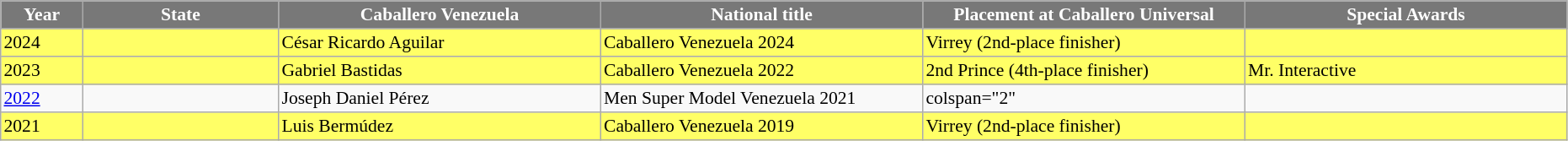<table class="sortable" border="5" cellpadding="2" cellspacing="0" align=" 0 1em 0 0" style="background: #f9f9f9; border: 1px #aaa solid; border-collapse: collapse; font-size: 90%">
<tr>
<th width="60" style="background-color:#787878;color:#FFFFFF;">Year</th>
<th width="150" style="background-color:#787878;color:#FFFFFF;">State</th>
<th width="250" style="background-color:#787878;color:#FFFFFF;">Caballero Venezuela</th>
<th width="250" style="background-color:#787878;color:#FFFFFF;">National title</th>
<th width="250" style="background-color:#787878;color:#FFFFFF;">Placement at Caballero Universal</th>
<th width="250" style="background-color:#787878;color:#FFFFFF;">Special Awards</th>
</tr>
<tr bgcolor="#FFFF66">
<td>2024</td>
<td></td>
<td>César Ricardo Aguilar</td>
<td>Caballero Venezuela 2024</td>
<td>Virrey (2nd-place finisher)</td>
<td></td>
</tr>
<tr bgcolor="#FFFF66">
<td>2023</td>
<td></td>
<td>Gabriel Bastidas</td>
<td>Caballero Venezuela 2022</td>
<td>2nd Prince (4th-place finisher)</td>
<td>Mr. Interactive</td>
</tr>
<tr>
<td><a href='#'>2022</a></td>
<td></td>
<td>Joseph Daniel Pérez</td>
<td>Men Super Model Venezuela 2021</td>
<td>colspan="2" </td>
</tr>
<tr bgcolor="#FFFF66">
<td>2021</td>
<td></td>
<td>Luis Bermúdez</td>
<td>Caballero Venezuela 2019</td>
<td>Virrey (2nd-place finisher)</td>
<td></td>
</tr>
</table>
